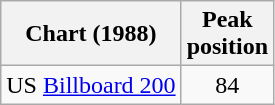<table class="wikitable">
<tr>
<th>Chart (1988)</th>
<th>Peak<br>position</th>
</tr>
<tr>
<td>US <a href='#'>Billboard 200</a></td>
<td align="center">84</td>
</tr>
</table>
